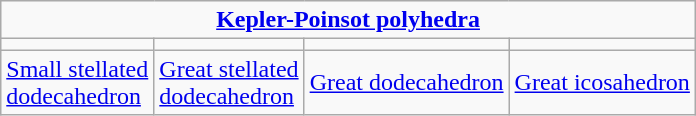<table class="wikitable">
<tr>
<td colspan=4 align=center><strong><a href='#'>Kepler-Poinsot polyhedra</a></strong></td>
</tr>
<tr>
<td align=center></td>
<td align=center></td>
<td align=center></td>
<td align=center></td>
</tr>
<tr>
<td><a href='#'>Small stellated<br>dodecahedron</a></td>
<td><a href='#'>Great stellated<br>dodecahedron</a></td>
<td><a href='#'>Great dodecahedron</a></td>
<td><a href='#'>Great icosahedron</a></td>
</tr>
</table>
